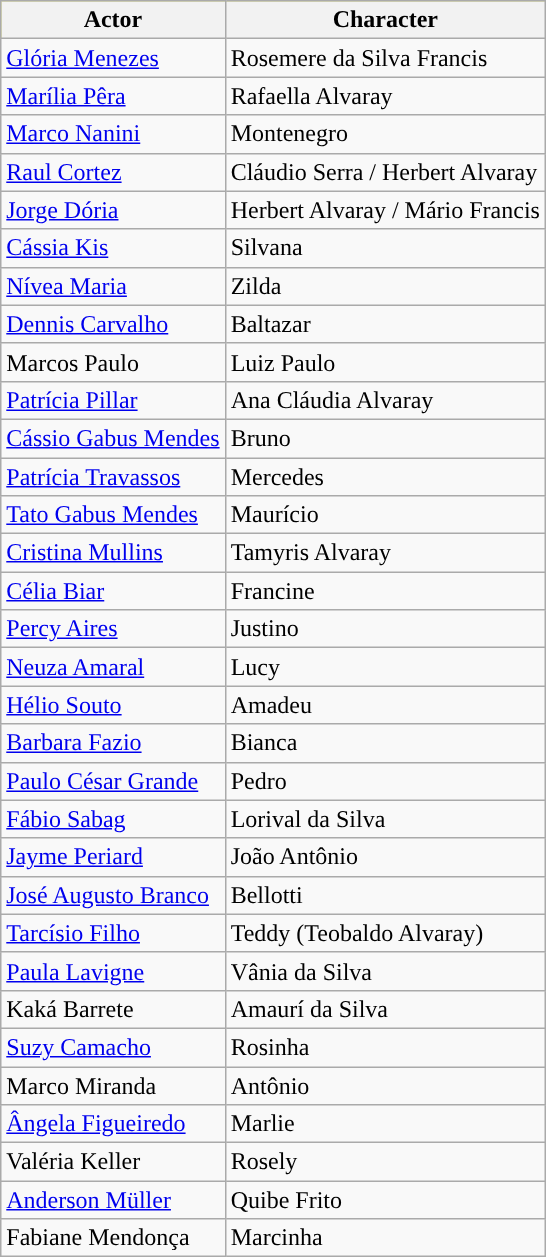<table class="wikitable sortable">
<tr bgcolor='#CCCCCC"'>
<th>Actor</th>
<th>Character</th>
</tr>
<tr>
<td><a href='#'>Glória Menezes</a></td>
<td>Rosemere da Silva Francis</td>
</tr>
<tr>
<td><a href='#'>Marília Pêra</a></td>
<td>Rafaella Alvaray</td>
</tr>
<tr>
<td><a href='#'>Marco Nanini</a></td>
<td>Montenegro</td>
</tr>
<tr>
<td><a href='#'>Raul Cortez</a></td>
<td>Cláudio Serra / Herbert Alvaray</td>
</tr>
<tr>
<td><a href='#'>Jorge Dória</a></td>
<td>Herbert Alvaray / Mário Francis</td>
</tr>
<tr>
<td><a href='#'>Cássia Kis</a></td>
<td>Silvana</td>
</tr>
<tr>
<td><a href='#'>Nívea Maria</a></td>
<td>Zilda</td>
</tr>
<tr>
<td><a href='#'>Dennis Carvalho</a></td>
<td>Baltazar</td>
</tr>
<tr>
<td>Marcos Paulo</td>
<td>Luiz Paulo</td>
</tr>
<tr>
<td><a href='#'>Patrícia Pillar</a></td>
<td>Ana Cláudia Alvaray</td>
</tr>
<tr>
<td><a href='#'>Cássio Gabus Mendes</a></td>
<td>Bruno</td>
</tr>
<tr>
<td><a href='#'>Patrícia Travassos</a></td>
<td>Mercedes</td>
</tr>
<tr>
<td><a href='#'>Tato Gabus Mendes</a></td>
<td>Maurício</td>
</tr>
<tr>
<td><a href='#'>Cristina Mullins</a></td>
<td>Tamyris Alvaray</td>
</tr>
<tr>
<td><a href='#'>Célia Biar</a></td>
<td>Francine</td>
</tr>
<tr>
<td><a href='#'>Percy Aires</a></td>
<td>Justino</td>
</tr>
<tr>
<td><a href='#'>Neuza Amaral</a></td>
<td>Lucy</td>
</tr>
<tr>
<td><a href='#'>Hélio Souto</a></td>
<td>Amadeu</td>
</tr>
<tr>
<td><a href='#'>Barbara Fazio</a></td>
<td>Bianca</td>
</tr>
<tr>
<td><a href='#'>Paulo César Grande</a></td>
<td>Pedro</td>
</tr>
<tr>
<td><a href='#'>Fábio Sabag</a></td>
<td>Lorival da Silva</td>
</tr>
<tr>
<td><a href='#'>Jayme Periard</a></td>
<td>João Antônio</td>
</tr>
<tr>
<td><a href='#'>José Augusto Branco</a></td>
<td>Bellotti</td>
</tr>
<tr>
<td><a href='#'>Tarcísio Filho</a></td>
<td>Teddy (Teobaldo Alvaray)</td>
</tr>
<tr>
<td><a href='#'>Paula Lavigne</a></td>
<td>Vânia da Silva</td>
</tr>
<tr>
<td>Kaká Barrete</td>
<td>Amaurí da Silva</td>
</tr>
<tr>
<td><a href='#'>Suzy Camacho</a></td>
<td>Rosinha</td>
</tr>
<tr>
<td>Marco Miranda</td>
<td>Antônio</td>
</tr>
<tr>
<td><a href='#'>Ângela Figueiredo</a></td>
<td>Marlie</td>
</tr>
<tr>
<td>Valéria Keller</td>
<td>Rosely</td>
</tr>
<tr>
<td><a href='#'>Anderson Müller</a></td>
<td>Quibe Frito</td>
</tr>
<tr>
<td>Fabiane Mendonça</td>
<td>Marcinha</td>
</tr>
</table>
